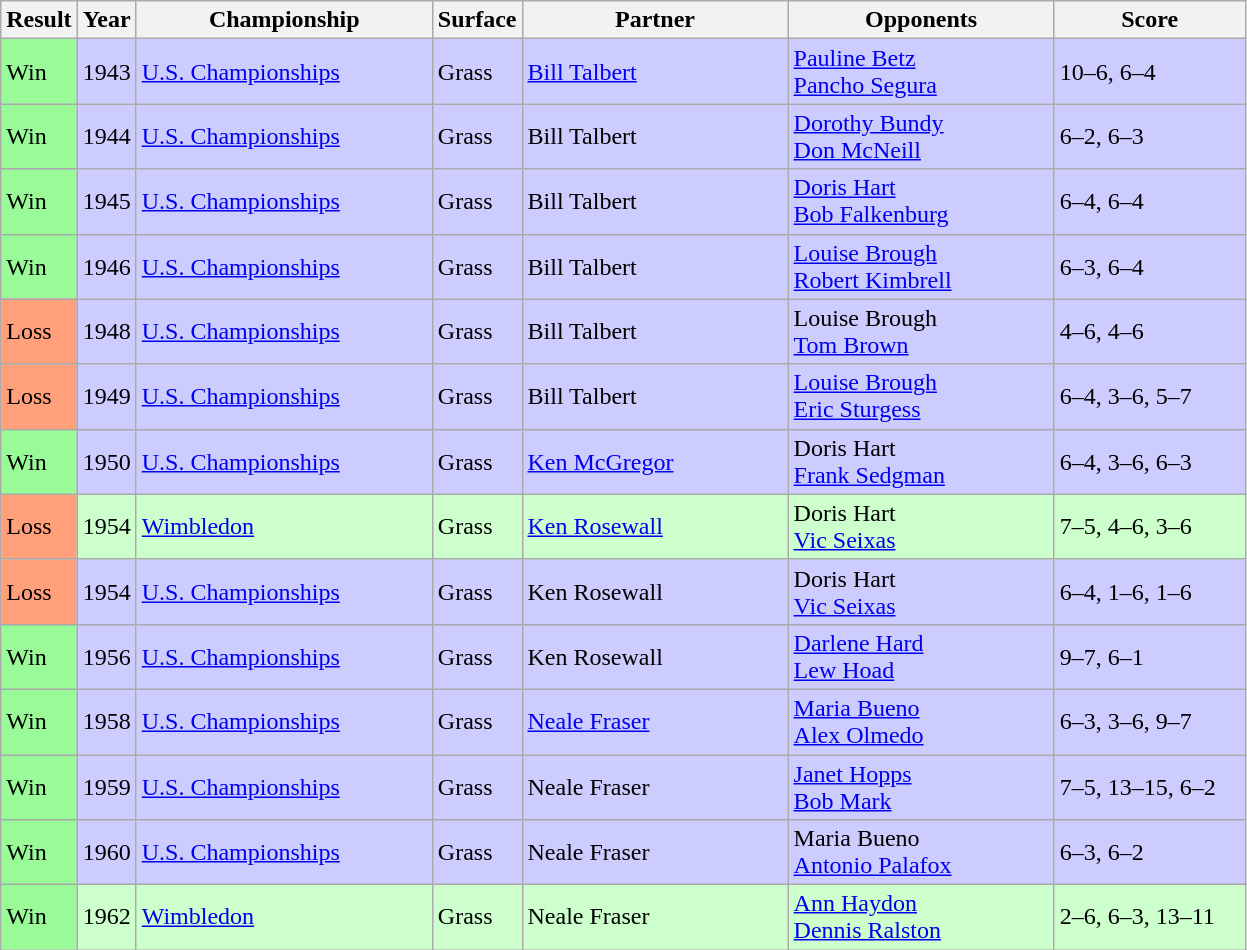<table class="sortable wikitable">
<tr>
<th style="width:40px">Result</th>
<th style="width:30px">Year</th>
<th style="width:190px">Championship</th>
<th style="width:50px">Surface</th>
<th style="width:170px">Partner</th>
<th style="width:170px">Opponents</th>
<th style="width:120px" class="unsortable">Score</th>
</tr>
<tr style="background:#ccf;">
<td style="background:#98fb98;">Win</td>
<td>1943</td>
<td><a href='#'>U.S. Championships</a></td>
<td>Grass</td>
<td> <a href='#'>Bill Talbert</a></td>
<td> <a href='#'>Pauline Betz</a><br> <a href='#'>Pancho Segura</a></td>
<td>10–6, 6–4</td>
</tr>
<tr style="background:#ccf;">
<td style="background:#98fb98;">Win</td>
<td>1944</td>
<td><a href='#'>U.S. Championships</a></td>
<td>Grass</td>
<td> Bill Talbert</td>
<td> <a href='#'>Dorothy Bundy</a><br> <a href='#'>Don McNeill</a></td>
<td>6–2, 6–3</td>
</tr>
<tr style="background:#ccf;">
<td style="background:#98fb98;">Win</td>
<td>1945</td>
<td><a href='#'>U.S. Championships</a></td>
<td>Grass</td>
<td> Bill Talbert</td>
<td> <a href='#'>Doris Hart</a><br> <a href='#'>Bob Falkenburg</a></td>
<td>6–4, 6–4</td>
</tr>
<tr style="background:#ccf;">
<td style="background:#98fb98;">Win</td>
<td>1946</td>
<td><a href='#'>U.S. Championships</a></td>
<td>Grass</td>
<td> Bill Talbert</td>
<td> <a href='#'>Louise Brough</a><br> <a href='#'>Robert Kimbrell</a></td>
<td>6–3, 6–4</td>
</tr>
<tr style="background:#ccf;">
<td style="background:#ffa07a;">Loss</td>
<td>1948</td>
<td><a href='#'>U.S. Championships</a></td>
<td>Grass</td>
<td> Bill Talbert</td>
<td> Louise Brough<br> <a href='#'>Tom Brown</a></td>
<td>4–6, 4–6</td>
</tr>
<tr style="background:#ccf;">
<td style="background:#ffa07a;">Loss</td>
<td>1949</td>
<td><a href='#'>U.S. Championships</a></td>
<td>Grass</td>
<td> Bill Talbert</td>
<td> <a href='#'>Louise Brough</a><br> <a href='#'>Eric Sturgess</a></td>
<td>6–4, 3–6, 5–7</td>
</tr>
<tr style="background:#ccf;">
<td style="background:#98fb98;">Win</td>
<td>1950</td>
<td><a href='#'>U.S. Championships</a></td>
<td>Grass</td>
<td> <a href='#'>Ken McGregor</a></td>
<td> Doris Hart<br> <a href='#'>Frank Sedgman</a></td>
<td>6–4, 3–6, 6–3</td>
</tr>
<tr style="background:#cfc;">
<td style="background:#ffa07a;">Loss</td>
<td>1954</td>
<td><a href='#'>Wimbledon</a></td>
<td>Grass</td>
<td> <a href='#'>Ken Rosewall</a></td>
<td> Doris Hart<br> <a href='#'>Vic Seixas</a></td>
<td>7–5, 4–6, 3–6</td>
</tr>
<tr style="background:#ccf;">
<td style="background:#ffa07a;">Loss</td>
<td>1954</td>
<td><a href='#'>U.S. Championships</a></td>
<td>Grass</td>
<td> Ken Rosewall</td>
<td> Doris Hart<br> <a href='#'>Vic Seixas</a></td>
<td>6–4, 1–6, 1–6</td>
</tr>
<tr style="background:#ccf;">
<td style="background:#98fb98;">Win</td>
<td>1956</td>
<td><a href='#'>U.S. Championships</a></td>
<td>Grass</td>
<td> Ken Rosewall</td>
<td> <a href='#'>Darlene Hard</a><br> <a href='#'>Lew Hoad</a></td>
<td>9–7, 6–1</td>
</tr>
<tr style="background:#ccf;">
<td style="background:#98fb98;">Win</td>
<td>1958</td>
<td><a href='#'>U.S. Championships</a></td>
<td>Grass</td>
<td> <a href='#'>Neale Fraser</a></td>
<td> <a href='#'>Maria Bueno</a><br> <a href='#'>Alex Olmedo</a></td>
<td>6–3, 3–6, 9–7</td>
</tr>
<tr style="background:#ccf;">
<td style="background:#98fb98;">Win</td>
<td>1959</td>
<td><a href='#'>U.S. Championships</a></td>
<td>Grass</td>
<td> Neale Fraser</td>
<td> <a href='#'>Janet Hopps </a><br> <a href='#'>Bob Mark</a></td>
<td>7–5, 13–15, 6–2</td>
</tr>
<tr style="background:#ccf;">
<td style="background:#98fb98;">Win</td>
<td>1960</td>
<td><a href='#'>U.S. Championships</a></td>
<td>Grass</td>
<td> Neale Fraser</td>
<td> Maria Bueno<br> <a href='#'>Antonio Palafox</a></td>
<td>6–3, 6–2</td>
</tr>
<tr style="background:#cfc;">
<td style="background:#98fb98;">Win</td>
<td>1962</td>
<td><a href='#'>Wimbledon</a></td>
<td>Grass</td>
<td> Neale Fraser</td>
<td> <a href='#'>Ann Haydon</a> <br>  <a href='#'>Dennis Ralston</a></td>
<td>2–6, 6–3, 13–11</td>
</tr>
</table>
